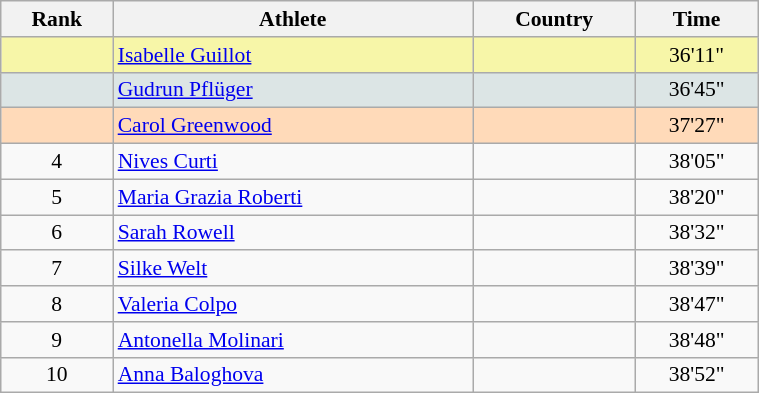<table class="wikitable" width=40% style="font-size:90%; text-align:center;">
<tr>
<th>Rank</th>
<th>Athlete</th>
<th>Country</th>
<th>Time</th>
</tr>
<tr bgcolor="#F7F6A8">
<td></td>
<td align=left><a href='#'>Isabelle Guillot</a></td>
<td align=left></td>
<td>36'11"</td>
</tr>
<tr bgcolor="#DCE5E5">
<td></td>
<td align=left><a href='#'>Gudrun Pflüger</a></td>
<td align=left></td>
<td>36'45"</td>
</tr>
<tr bgcolor="#FFDAB9">
<td></td>
<td align=left><a href='#'>Carol Greenwood</a></td>
<td align=left></td>
<td>37'27"</td>
</tr>
<tr>
<td>4</td>
<td align=left><a href='#'>Nives Curti</a></td>
<td align=left></td>
<td>38'05"</td>
</tr>
<tr>
<td>5</td>
<td align=left><a href='#'>Maria Grazia Roberti</a></td>
<td align=left></td>
<td>38'20"</td>
</tr>
<tr>
<td>6</td>
<td align=left><a href='#'>Sarah Rowell</a></td>
<td align=left></td>
<td>38'32"</td>
</tr>
<tr>
<td>7</td>
<td align=left><a href='#'>Silke Welt</a></td>
<td align=left></td>
<td>38'39"</td>
</tr>
<tr>
<td>8</td>
<td align=left><a href='#'>Valeria Colpo</a></td>
<td align=left></td>
<td>38'47"</td>
</tr>
<tr>
<td>9</td>
<td align=left><a href='#'>Antonella Molinari</a></td>
<td align=left></td>
<td>38'48"</td>
</tr>
<tr>
<td>10</td>
<td align=left><a href='#'>Anna Baloghova</a></td>
<td align=left></td>
<td>38'52"</td>
</tr>
</table>
